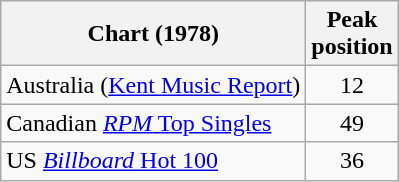<table class="wikitable sortable">
<tr>
<th>Chart (1978)</th>
<th>Peak<br>position</th>
</tr>
<tr>
<td>Australia (<a href='#'>Kent Music Report</a>)</td>
<td style="text-align:center;">12</td>
</tr>
<tr>
<td>Canadian <a href='#'><em>RPM</em> Top Singles</a></td>
<td align="center">49</td>
</tr>
<tr>
<td>US <a href='#'><em>Billboard</em> Hot 100</a></td>
<td align="center">36</td>
</tr>
</table>
